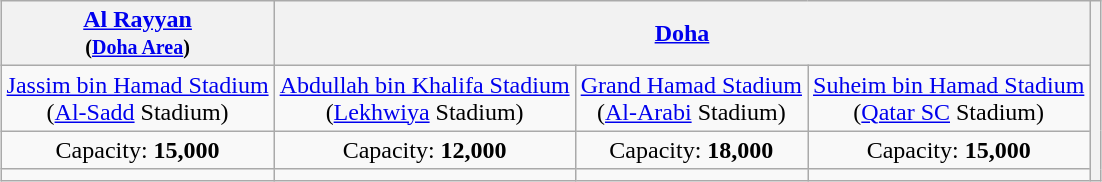<table class="wikitable" style="margin:1em auto; text-align:center;">
<tr>
<th><a href='#'>Al Rayyan</a><br> <small>(<a href='#'>Doha Area</a>)</small></th>
<th colspan="3"><a href='#'>Doha</a></th>
<th rowspan="4"></th>
</tr>
<tr>
<td><a href='#'>Jassim bin Hamad Stadium</a><br>(<a href='#'>Al-Sadd</a> Stadium)</td>
<td><a href='#'>Abdullah bin Khalifa Stadium</a><br>(<a href='#'>Lekhwiya</a> Stadium)</td>
<td><a href='#'>Grand Hamad Stadium</a><br>(<a href='#'>Al-Arabi</a> Stadium)</td>
<td><a href='#'>Suheim bin Hamad Stadium</a><br>(<a href='#'>Qatar SC</a> Stadium)</td>
</tr>
<tr>
<td>Capacity: <strong>15,000</strong></td>
<td>Capacity: <strong>12,000</strong></td>
<td>Capacity: <strong>18,000</strong></td>
<td>Capacity: <strong>15,000</strong></td>
</tr>
<tr>
<td></td>
<td></td>
<td></td>
<td></td>
</tr>
</table>
